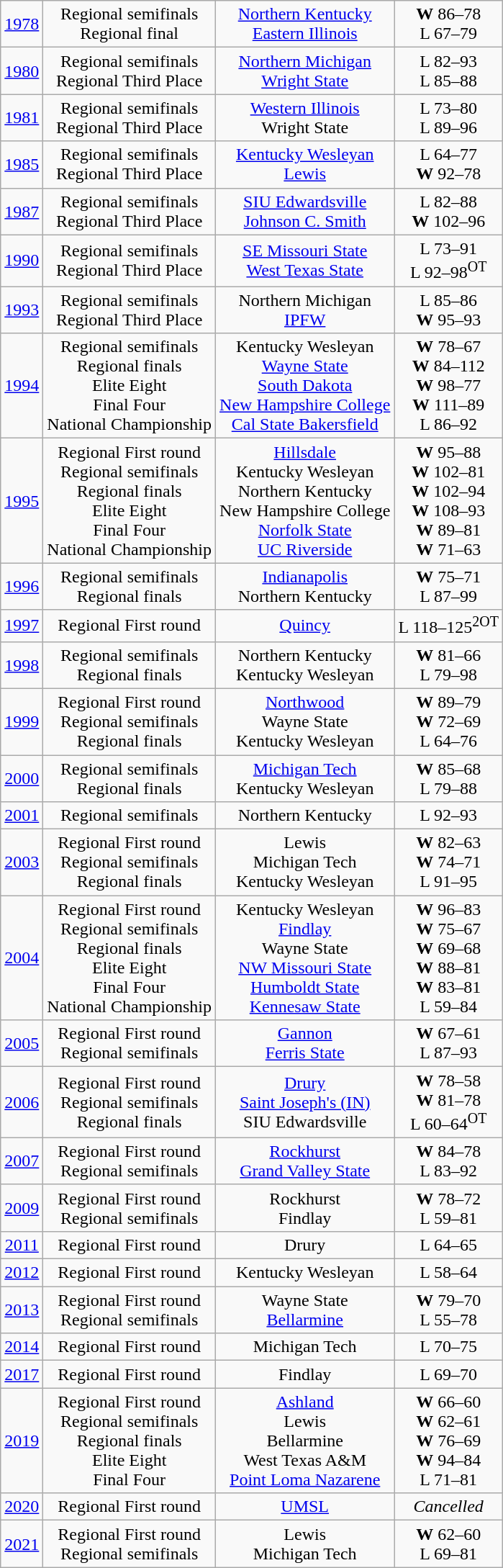<table class="wikitable">
<tr align="center">
<td><a href='#'>1978</a></td>
<td>Regional semifinals<br>Regional final</td>
<td><a href='#'>Northern Kentucky</a><br><a href='#'>Eastern Illinois</a></td>
<td><strong>W</strong> 86–78<br>L 67–79</td>
</tr>
<tr align="center">
<td><a href='#'>1980</a></td>
<td>Regional semifinals<br>Regional Third Place</td>
<td><a href='#'>Northern Michigan</a><br><a href='#'>Wright State</a></td>
<td>L 82–93<br>L 85–88</td>
</tr>
<tr align="center">
<td><a href='#'>1981</a></td>
<td>Regional semifinals<br>Regional Third Place</td>
<td><a href='#'>Western Illinois</a><br>Wright State</td>
<td>L 73–80<br>L 89–96</td>
</tr>
<tr align="center">
<td><a href='#'>1985</a></td>
<td>Regional semifinals<br>Regional Third Place</td>
<td><a href='#'>Kentucky Wesleyan</a><br><a href='#'>Lewis</a></td>
<td>L 64–77<br><strong>W</strong> 92–78</td>
</tr>
<tr align="center">
<td><a href='#'>1987</a></td>
<td>Regional semifinals<br>Regional Third Place</td>
<td><a href='#'>SIU Edwardsville</a><br><a href='#'>Johnson C. Smith</a></td>
<td>L 82–88<br><strong>W</strong> 102–96</td>
</tr>
<tr align="center">
<td><a href='#'>1990</a></td>
<td>Regional semifinals<br>Regional Third Place</td>
<td><a href='#'>SE Missouri State</a><br><a href='#'>West Texas State</a></td>
<td>L 73–91<br>L 92–98<sup>OT</sup></td>
</tr>
<tr align="center">
<td><a href='#'>1993</a></td>
<td>Regional semifinals<br>Regional Third Place</td>
<td>Northern Michigan<br><a href='#'>IPFW</a></td>
<td>L 85–86<br><strong>W</strong> 95–93</td>
</tr>
<tr align="center">
<td><a href='#'>1994</a></td>
<td>Regional semifinals<br>Regional finals<br>Elite Eight<br>Final Four<br>National Championship</td>
<td>Kentucky Wesleyan<br><a href='#'>Wayne State</a><br><a href='#'>South Dakota</a><br><a href='#'>New Hampshire College</a><br><a href='#'>Cal State Bakersfield</a></td>
<td><strong>W</strong> 78–67<br><strong>W</strong> 84–112<br><strong>W</strong> 98–77<br><strong>W</strong> 111–89<br>L 86–92</td>
</tr>
<tr align="center">
<td><a href='#'>1995</a></td>
<td>Regional First round<br>Regional semifinals<br>Regional finals<br>Elite Eight<br>Final Four<br>National Championship</td>
<td><a href='#'>Hillsdale</a><br>Kentucky Wesleyan<br>Northern Kentucky<br>New Hampshire College<br><a href='#'>Norfolk State</a><br><a href='#'>UC Riverside</a></td>
<td><strong>W</strong> 95–88<br><strong>W</strong> 102–81<br><strong>W</strong> 102–94<br><strong>W</strong> 108–93<br><strong>W</strong> 89–81<br><strong>W</strong> 71–63</td>
</tr>
<tr align="center">
<td><a href='#'>1996</a></td>
<td>Regional semifinals<br>Regional finals</td>
<td><a href='#'>Indianapolis</a><br>Northern Kentucky</td>
<td><strong>W</strong> 75–71<br>L 87–99</td>
</tr>
<tr align="center">
<td><a href='#'>1997</a></td>
<td>Regional First round</td>
<td><a href='#'>Quincy</a></td>
<td>L 118–125<sup>2OT</sup></td>
</tr>
<tr align="center">
<td><a href='#'>1998</a></td>
<td>Regional semifinals<br>Regional finals</td>
<td>Northern Kentucky<br>Kentucky Wesleyan</td>
<td><strong>W</strong> 81–66<br>L 79–98</td>
</tr>
<tr align="center">
<td><a href='#'>1999</a></td>
<td>Regional First round<br>Regional semifinals<br>Regional finals</td>
<td><a href='#'>Northwood</a><br>Wayne State<br>Kentucky Wesleyan</td>
<td><strong>W</strong> 89–79<br><strong>W</strong> 72–69<br>L 64–76</td>
</tr>
<tr align="center">
<td><a href='#'>2000</a></td>
<td>Regional semifinals<br>Regional finals</td>
<td><a href='#'>Michigan Tech</a><br>Kentucky Wesleyan</td>
<td><strong>W</strong> 85–68<br>L 79–88</td>
</tr>
<tr align="center">
<td><a href='#'>2001</a></td>
<td>Regional semifinals</td>
<td>Northern Kentucky</td>
<td>L 92–93</td>
</tr>
<tr align="center">
<td><a href='#'>2003</a></td>
<td>Regional First round<br>Regional semifinals<br>Regional finals</td>
<td>Lewis<br>Michigan Tech<br>Kentucky Wesleyan</td>
<td><strong>W</strong> 82–63<br><strong>W</strong> 74–71<br>L 91–95</td>
</tr>
<tr align="center">
<td><a href='#'>2004</a></td>
<td>Regional First round<br>Regional semifinals<br>Regional finals<br>Elite Eight<br>Final Four<br>National Championship</td>
<td>Kentucky Wesleyan<br><a href='#'>Findlay</a><br>Wayne State<br><a href='#'>NW Missouri State</a><br><a href='#'>Humboldt State</a><br><a href='#'>Kennesaw State</a></td>
<td><strong>W</strong> 96–83<br><strong>W</strong> 75–67<br><strong>W</strong> 69–68<br><strong>W</strong> 88–81<br><strong>W</strong> 83–81<br>L 59–84</td>
</tr>
<tr align="center">
<td><a href='#'>2005</a></td>
<td>Regional First round<br>Regional semifinals</td>
<td><a href='#'>Gannon</a><br><a href='#'>Ferris State</a></td>
<td><strong>W</strong> 67–61<br>L 87–93</td>
</tr>
<tr align="center">
<td><a href='#'>2006</a></td>
<td>Regional First round<br>Regional semifinals<br>Regional finals</td>
<td><a href='#'>Drury</a><br><a href='#'>Saint Joseph's (IN)</a><br>SIU Edwardsville</td>
<td><strong>W</strong> 78–58<br><strong>W</strong> 81–78<br>L 60–64<sup>OT</sup></td>
</tr>
<tr align="center">
<td><a href='#'>2007</a></td>
<td>Regional First round<br>Regional semifinals</td>
<td><a href='#'>Rockhurst</a><br><a href='#'>Grand Valley State</a></td>
<td><strong>W</strong> 84–78<br>L 83–92</td>
</tr>
<tr align="center">
<td><a href='#'>2009</a></td>
<td>Regional First round<br>Regional semifinals</td>
<td>Rockhurst<br>Findlay</td>
<td><strong>W</strong> 78–72<br>L 59–81</td>
</tr>
<tr align="center">
<td><a href='#'>2011</a></td>
<td>Regional First round</td>
<td>Drury</td>
<td>L 64–65</td>
</tr>
<tr align="center">
<td><a href='#'>2012</a></td>
<td>Regional First round</td>
<td>Kentucky Wesleyan</td>
<td>L 58–64</td>
</tr>
<tr align="center">
<td><a href='#'>2013</a></td>
<td>Regional First round<br>Regional semifinals</td>
<td>Wayne State<br><a href='#'>Bellarmine</a></td>
<td><strong>W</strong> 79–70<br>L 55–78</td>
</tr>
<tr align="center">
<td><a href='#'>2014</a></td>
<td>Regional First round</td>
<td>Michigan Tech</td>
<td>L 70–75</td>
</tr>
<tr align="center">
<td><a href='#'>2017</a></td>
<td>Regional First round</td>
<td>Findlay</td>
<td>L 69–70</td>
</tr>
<tr align="center">
<td><a href='#'>2019</a></td>
<td>Regional First round<br>Regional semifinals<br>Regional finals<br>Elite Eight<br>Final Four</td>
<td><a href='#'>Ashland</a><br>Lewis<br>Bellarmine<br>West Texas A&M<br><a href='#'>Point Loma Nazarene</a></td>
<td><strong>W</strong> 66–60<br><strong>W</strong> 62–61<br><strong>W</strong> 76–69<br><strong>W</strong> 94–84<br>L 71–81</td>
</tr>
<tr align="center">
<td><a href='#'>2020</a></td>
<td>Regional First round</td>
<td><a href='#'>UMSL</a></td>
<td><em>Cancelled</em></td>
</tr>
<tr align="center">
<td><a href='#'>2021</a></td>
<td>Regional First round<br>Regional semifinals</td>
<td>Lewis<br>Michigan Tech</td>
<td><strong>W</strong> 62–60<br>L 69–81</td>
</tr>
</table>
